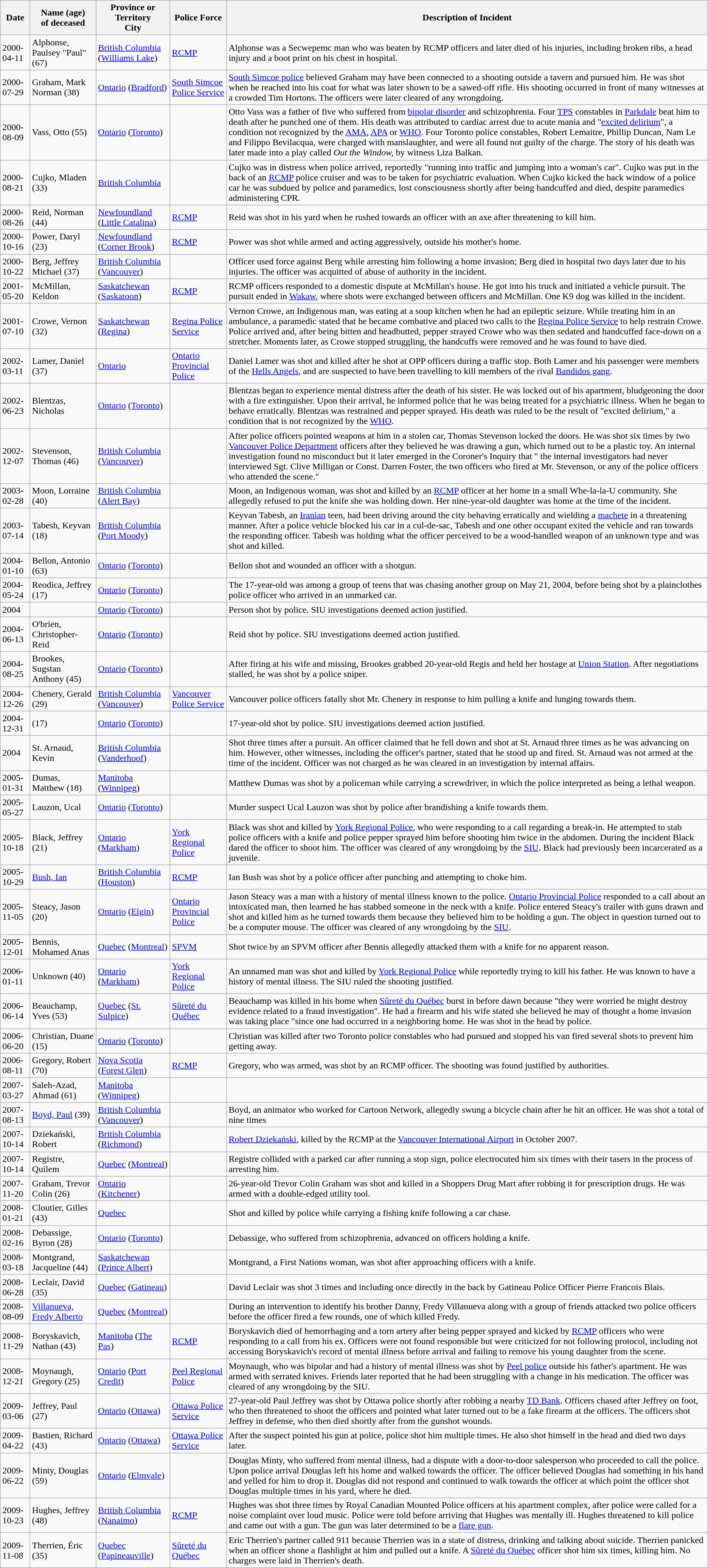<table class="wikitable sortable static-row-numbers static-row-header-text"  border="1">
<tr>
<th>Date</th>
<th>Name (age)<br>of deceased</th>
<th>Province or Territory <br> City</th>
<th>Police Force</th>
<th>Description of Incident</th>
</tr>
<tr>
<td>2000-04-11</td>
<td>Alphonse, Paulsey "Paul" (67)</td>
<td><a href='#'>British Columbia</a> (<a href='#'>Williams Lake</a>)</td>
<td><a href='#'>RCMP</a></td>
<td>Alphonse was a Secwepemc man who was beaten by RCMP officers and later died of his injuries, including broken ribs, a head injury and a boot print on his chest in hospital.</td>
</tr>
<tr>
<td>2000-07-29</td>
<td>Graham, Mark Norman (38)</td>
<td><a href='#'>Ontario</a> (<a href='#'>Bradford</a>)</td>
<td><a href='#'>South Simcoe Police Service</a></td>
<td><a href='#'>South Simcoe police</a> believed Graham may have been connected to a shooting outside a tavern and pursued him. He was shot when he reached into his coat for what was later shown to be a sawed-off rifle. His shooting occurred in front of many witnesses at a crowded Tim Hortons. The officers were later cleared of any wrongdoing.</td>
</tr>
<tr>
<td>2000-08-09</td>
<td>Vass, Otto (55)</td>
<td><a href='#'>Ontario</a> (<a href='#'>Toronto</a>)</td>
<td></td>
<td>Otto Vass was a father of five who suffered from <a href='#'>bipolar disorder</a> and schizophrenia. Four <a href='#'>TPS</a> constables in <a href='#'>Parkdale</a> beat him to death after he punched one of them. His death was attributed to cardiac arrest due to acute mania and "<a href='#'>excited delirium</a>", a condition not recognized by the <a href='#'>AMA</a>, <a href='#'>APA</a> or <a href='#'>WHO</a>. Four Toronto police constables, Robert Lemaitre, Phillip Duncan, Nam Le and Filippo Bevilacqua, were charged with manslaughter, and were all found not guilty of the charge. The story of his death was later made into a play called <em>Out the Window,</em> by witness Liza Balkan.</td>
</tr>
<tr>
<td>2000-08-21</td>
<td>Cujko, Mladen (33)</td>
<td><a href='#'>British Columbia</a></td>
<td></td>
<td>Cujko was in distress when police arrived, reportedly "running into traffic and jumping into a woman's car". Cujko was put in the back of an <a href='#'>RCMP</a> police cruiser and was to be taken for psychiatric evaluation. When Cujko kicked the back window of a police car he was subdued by police and paramedics, lost consciousness shortly after being handcuffed and died, despite paramedics administering CPR.</td>
</tr>
<tr>
<td>2000-08-26</td>
<td>Reid, Norman (44)</td>
<td><a href='#'>Newfoundland</a> (<a href='#'>Little Catalina</a>)</td>
<td><a href='#'>RCMP</a></td>
<td>Reid was shot in his yard when he rushed towards an officer with an axe after threatening to kill him.</td>
</tr>
<tr>
<td>2000-10-16</td>
<td>Power, Daryl (23)</td>
<td><a href='#'>Newfoundland</a> (<a href='#'>Corner Brook</a>)</td>
<td><a href='#'>RCMP</a></td>
<td>Power was shot while armed and acting aggressively, outside his mother's home.</td>
</tr>
<tr>
<td>2000-10-22</td>
<td>Berg, Jeffrey Michael (37)</td>
<td><a href='#'>British Columbia</a> (<a href='#'>Vancouver</a>)</td>
<td></td>
<td>Officer used force against Berg while arresting him following a home invasion; Berg died in hospital two days later due to his injuries. The officer was acquitted of abuse of authority in the incident.</td>
</tr>
<tr>
<td>2001-05-20</td>
<td>McMillan, Keldon</td>
<td><a href='#'>Saskatchewan</a> (<a href='#'>Saskatoon</a>)</td>
<td><a href='#'>RCMP</a></td>
<td>RCMP officers responded to a domestic dispute at McMillan's house. He got into his truck and initiated a vehicle pursuit. The pursuit ended in <a href='#'>Wakaw</a>, where shots were exchanged between officers and McMillan. One K9 dog was killed in the incident.</td>
</tr>
<tr>
<td>2001-07-10</td>
<td>Crowe, Vernon (32)</td>
<td><a href='#'>Saskatchewan</a> (<a href='#'>Regina</a>)</td>
<td><a href='#'>Regina Police Service</a></td>
<td>Vernon Crowe, an Indigenous man, was eating at a soup kitchen when he had an epileptic seizure. While treating him in an ambulance, a paramedic stated that he became combative and placed two calls to the <a href='#'>Regina Police Service</a> to help restrain Crowe. Police arrived and, after being bitten and headbutted, pepper strayed Crowe who was then sedated and handcuffed face-down on a stretcher. Moments later, as Crowe stopped struggling, the handcuffs were removed and he was found to have died.</td>
</tr>
<tr>
<td>2002-03-11</td>
<td>Lamer, Daniel (37)</td>
<td><a href='#'>Ontario</a></td>
<td><a href='#'>Ontario Provincial Police</a></td>
<td>Daniel Lamer was shot and killed after he shot at OPP officers during a traffic stop. Both Lamer and his passenger were members of the <a href='#'>Hells Angels</a>, and are suspected to have been travelling to kill members of the rival <a href='#'>Bandidos gang</a>.</td>
</tr>
<tr>
<td>2002-06-23</td>
<td>Blentzas, Nicholas</td>
<td><a href='#'>Ontario</a> (<a href='#'>Toronto</a>)</td>
<td></td>
<td>Blentzas began to experience mental distress after the death of his sister. He was locked out of his apartment, bludgeoning the door with a fire extinguisher. Upon their arrival, he informed police that he was being treated for a psychiatric illness. When he began to behave erratically. Blentzas was restrained and pepper sprayed. His death was ruled to be the result of "excited delirium," a condition that is not recognized by the <a href='#'>WHO</a>.</td>
</tr>
<tr>
<td>2002-12-07</td>
<td>Stevenson, Thomas (46)</td>
<td><a href='#'>British Columbia</a> (<a href='#'>Vancouver</a>)</td>
<td></td>
<td>After police officers pointed weapons at him in a stolen car, Thomas Stevenson locked the doors. He was shot six times by two <a href='#'>Vancouver Police Department</a> officers after they believed he was drawing a gun, which turned out to be a plastic toy. An internal investigation found no misconduct but it later emerged in the Coroner's Inquiry that " the internal investigators had never interviewed Sgt. Clive Milligan or Const. Darren Foster, the two officers who fired at Mr. Stevenson, or any of the police officers who attended the scene."</td>
</tr>
<tr>
<td>2003-02-28</td>
<td>Moon, Lorraine (40)</td>
<td><a href='#'>British Columbia</a> (<a href='#'>Alert Bay</a>)</td>
<td></td>
<td>Moon, an Indigenous woman, was shot and killed by an <a href='#'>RCMP</a> officer at her home in a small Whe-la-la-U community. She allegedly refused to put the knife she was holding down. Her nine-year-old daughter was home at the time of the incident.</td>
</tr>
<tr>
<td>2003-07-14</td>
<td>Tabesh, Keyvan (18)</td>
<td><a href='#'>British Columbia</a> (<a href='#'>Port Moody</a>)</td>
<td></td>
<td>Keyvan Tabesh, an <a href='#'>Iranian</a> teen, had been driving around the city behaving erratically and wielding a <a href='#'>machete</a> in a threatening manner. After a police vehicle blocked his car in a cul-de-sac, Tabesh and one other occupant exited the vehicle and ran towards the responding officer.  Tabesh was holding what the officer perceived to be a wood-handled weapon of an unknown type and was shot and killed.</td>
</tr>
<tr>
<td>2004-01-10</td>
<td>Bellon, Antonio (63)</td>
<td><a href='#'>Ontario</a> (<a href='#'>Toronto</a>)</td>
<td></td>
<td>Bellon shot and wounded an officer with a shotgun.</td>
</tr>
<tr>
<td>2004-05-24</td>
<td>Reodica, Jeffrey (17)</td>
<td><a href='#'>Ontario</a> (<a href='#'>Toronto</a>)</td>
<td></td>
<td>The 17-year-old was among a group of teens that was chasing another group on May 21, 2004, before being shot by a plainclothes police officer who arrived in an unmarked car.</td>
</tr>
<tr>
<td>2004</td>
<td></td>
<td><a href='#'>Ontario</a> (<a href='#'>Toronto</a>)</td>
<td></td>
<td>Person shot by police. SIU investigations deemed action justified.</td>
</tr>
<tr>
<td>2004-06-13</td>
<td>O'brien, Christopher-Reid</td>
<td><a href='#'>Ontario</a> (<a href='#'>Toronto</a>)</td>
<td></td>
<td>Reid shot by police. SIU investigations deemed action justified.</td>
</tr>
<tr>
<td>2004-08-25</td>
<td>Brookes, Sugstan Anthony (45)</td>
<td><a href='#'>Ontario</a> (<a href='#'>Toronto</a>)</td>
<td></td>
<td>After firing at his wife and missing, Brookes grabbed 20-year-old Regis and held her hostage at <a href='#'>Union Station</a>. After negotiations stalled, he was shot by a police sniper.</td>
</tr>
<tr>
<td>2004-12-26</td>
<td>Chenery, Gerald (29)</td>
<td><a href='#'>British Columbia</a> (<a href='#'>Vancouver</a>)</td>
<td><a href='#'>Vancouver Police Service</a></td>
<td>Vancouver police officers fatally shot Mr. Chenery in response to him pulling a knife and lunging towards them.</td>
</tr>
<tr>
<td>2004-12-31</td>
<td>(17)</td>
<td><a href='#'>Ontario</a> (<a href='#'>Toronto</a>)</td>
<td></td>
<td>17-year-old shot by police. SIU investigations deemed action justified.</td>
</tr>
<tr>
<td>2004</td>
<td>St. Arnaud, Kevin</td>
<td><a href='#'>British Columbia</a> (<a href='#'>Vanderhoof</a>)</td>
<td></td>
<td>Shot three times after a pursuit.  An officer claimed that he fell down and shot at St. Arnaud three times as he  was advancing on him. However, other witnesses, including the officer's partner, stated that he stood up and fired. St. Arnaud was not armed at the time of the incident. Officer was not charged as he was cleared in an investigation by internal affairs.</td>
</tr>
<tr>
<td>2005-01-31</td>
<td>Dumas, Matthew (18)</td>
<td><a href='#'>Manitoba</a> (<a href='#'>Winnipeg</a>)</td>
<td></td>
<td>Matthew Dumas was shot by a policeman while carrying a screwdriver, in which the police interpreted as being a lethal weapon.</td>
</tr>
<tr>
<td>2005-05-27</td>
<td>Lauzon, Ucal</td>
<td><a href='#'>Ontario</a> (<a href='#'>Toronto</a>)</td>
<td></td>
<td>Murder suspect Ucal Lauzon was shot by police after brandishing a knife towards them.</td>
</tr>
<tr>
<td>2005-10-18</td>
<td>Black, Jeffrey (21)</td>
<td><a href='#'>Ontario</a> (<a href='#'>Markham</a>)</td>
<td><a href='#'>York Regional Police</a></td>
<td>Black was shot and killed by <a href='#'>York Regional Police</a>, who were responding to a call regarding a break-in. He attempted to stab police officers with a knife and police pepper sprayed him before shooting him twice in the abdomen. During the incident Black dared the officer to shoot him. The officer was cleared of any wrongdoing by the <a href='#'>SIU</a>. Black had previously been incarcerated as a juvenile.</td>
</tr>
<tr>
<td>2005-10-29</td>
<td><a href='#'>Bush, Ian</a></td>
<td><a href='#'>British Columbia</a> (<a href='#'>Houston</a>)</td>
<td><a href='#'>RCMP</a></td>
<td>Ian Bush was shot by a police officer after punching and attempting to choke him.</td>
</tr>
<tr>
<td>2005-11-05</td>
<td>Steacy, Jason (20)</td>
<td><a href='#'>Ontario</a> (<a href='#'>Elgin</a>)</td>
<td><a href='#'>Ontario Provincial Police</a></td>
<td>Jason Steacy was a man with a history of mental illness known to the police. <a href='#'>Ontario Provincial Police</a> responded to a call about an intoxicated man, then learned he has stabbed someone in the neck with a knife. Police entered Steacy's trailer with guns drawn and shot and killed him as he turned towards them because they believed him to be holding a gun. The object in question turned out to be a computer mouse. The officer was cleared of any wrongdoing by the <a href='#'>SIU</a>.</td>
</tr>
<tr>
<td>2005-12-01</td>
<td>Bennis, Mohamed Anas</td>
<td><a href='#'>Quebec</a> (<a href='#'>Montreal</a>)</td>
<td><a href='#'>SPVM</a></td>
<td>Shot twice by an SPVM officer after Bennis allegedly attacked them with a knife for no apparent reason.</td>
</tr>
<tr>
<td>2006-01-11</td>
<td>Unknown (40)</td>
<td><a href='#'>Ontario</a> (<a href='#'>Markham</a>)</td>
<td><a href='#'>York Regional Police</a></td>
<td>An unnamed man was shot and killed by <a href='#'>York Regional Police</a> while reportedly trying to kill his father. He was known to have a history of mental illness. The SIU ruled the shooting justified.</td>
</tr>
<tr>
<td>2006-06-14</td>
<td>Beauchamp, Yves (53)</td>
<td><a href='#'>Quebec</a> (<a href='#'>St. Sulpice</a>)</td>
<td><a href='#'>Sûreté du Québec</a></td>
<td>Beauchamp was killed in his home when <a href='#'>Sûreté du Québec</a> burst in before dawn because "they were worried he might destroy evidence related to a fraud investigation". He had a firearm and his wife stated she believed he may of thought a home invasion was taking place "since one had occurred in a neighboring home. He was shot in the head by police.</td>
</tr>
<tr>
<td>2006-06-20</td>
<td>Christian, Duane (15)</td>
<td><a href='#'>Ontario</a> (<a href='#'>Toronto</a>)</td>
<td></td>
<td>Christian was killed after two Toronto police constables who had pursued and stopped his van fired several shots to prevent him getting away.</td>
</tr>
<tr>
<td>2006-08-11</td>
<td>Gregory, Robert (70)</td>
<td><a href='#'>Nova Scotia</a> (<a href='#'>Forest Glen</a>)</td>
<td><a href='#'>RCMP</a></td>
<td>Gregory, who was armed, was shot by an RCMP officer. The shooting was found justified by authorities.</td>
</tr>
<tr>
<td>2007-03-27</td>
<td>Saleh-Azad, Ahmad (61)</td>
<td><a href='#'>Manitoba</a> (<a href='#'>Winnipeg</a>)</td>
<td></td>
<td></td>
</tr>
<tr>
<td>2007-08-13</td>
<td><a href='#'>Boyd, Paul</a> (39)</td>
<td><a href='#'>British Columbia</a> (<a href='#'>Vancouver</a>)</td>
<td></td>
<td>Boyd, an animator who worked for Cartoon Network, allegedly swung a bicycle chain after he hit an officer. He was shot a total of nine times </td>
</tr>
<tr>
<td>2007-10-14</td>
<td>Dziekański, Robert</td>
<td><a href='#'>British Columbia</a> (<a href='#'>Richmond</a>)</td>
<td></td>
<td><a href='#'>Robert Dziekański</a>, killed by the RCMP at the <a href='#'>Vancouver International Airport</a> in October 2007.</td>
</tr>
<tr>
<td>2007-10-14</td>
<td>Registre, Quilem</td>
<td><a href='#'>Quebec</a> (<a href='#'>Montreal</a>)</td>
<td></td>
<td>Registre collided with a parked car after running a stop sign, police electrocuted him six times with their tasers in the process of arresting him.</td>
</tr>
<tr>
<td>2007-11-20</td>
<td>Graham, Trevor Colin (26)</td>
<td><a href='#'>Ontario</a> (<a href='#'>Kitchener</a>)</td>
<td></td>
<td>26-year-old Trevor Colin Graham was shot and killed in a Shoppers Drug Mart after robbing it for prescription drugs.  He was armed with a double-edged utility tool.</td>
</tr>
<tr>
<td>2008-01-21</td>
<td>Cloutier, Gilles (43)</td>
<td><a href='#'>Quebec</a></td>
<td></td>
<td>Shot and killed by police while carrying a fishing knife following a car chase.</td>
</tr>
<tr>
<td>2008-02-16</td>
<td>Debassige, Byron (28)</td>
<td><a href='#'>Ontario</a> (<a href='#'>Toronto</a>)</td>
<td></td>
<td>Debassige, who suffered from schizophrenia, advanced on officers holding a knife.</td>
</tr>
<tr>
<td>2008-03-18</td>
<td>Montgrand, Jacqueline (44)</td>
<td><a href='#'>Saskatchewan</a> (<a href='#'>Prince Albert</a>)</td>
<td></td>
<td>Montgrand, a First Nations woman, was shot after approaching officers with a knife.</td>
</tr>
<tr>
<td>2008-06-28</td>
<td>Leclair, David (35)</td>
<td><a href='#'>Quebec</a> (<a href='#'>Gatineau</a>)</td>
<td></td>
<td>David Leclair was shot 3 times and including once directly in the back by Gatineau Police Officer Pierre Francois Blais.</td>
</tr>
<tr>
<td>2008-08-09</td>
<td><a href='#'>Villanueva, Fredy Alberto</a></td>
<td><a href='#'>Quebec</a> (<a href='#'>Montreal</a>)</td>
<td></td>
<td>During an intervention to identify his brother Danny, Fredy Villanueva along with a group of friends attacked two police officers before the officer fired a few rounds, one of which killed Fredy.</td>
</tr>
<tr>
<td>2008-11-29</td>
<td>Boryskavich, Nathan (43)</td>
<td><a href='#'>Manitoba</a> (<a href='#'>The Pas</a>)</td>
<td><a href='#'>RCMP</a></td>
<td>Boryskavich died of hemorrhaging and a torn artery after being pepper sprayed and kicked by <a href='#'>RCMP</a> officers who were responding to a call from his ex. Officers were not found responsible but were criticized for not following protocol, including not accessing Boryskavich's record of mental illness before arrival and failing to remove his young daughter from the scene.</td>
</tr>
<tr>
<td>2008-12-21</td>
<td>Moynaugh, Gregory (25)</td>
<td><a href='#'>Ontario</a> (<a href='#'>Port Credit</a>)</td>
<td><a href='#'>Peel Regional Police</a></td>
<td>Moynaugh, who was bipolar and had a history of mental illness was shot by <a href='#'>Peel police</a> outside his father's apartment. He was armed with serrated knives. Friends later reported that he had been struggling with a change in his medication. The officer was cleared of any wrongdoing by the SIU.</td>
</tr>
<tr>
<td>2009-03-06</td>
<td>Jeffrey, Paul (27)</td>
<td><a href='#'>Ontario</a> (<a href='#'>Ottawa</a>)</td>
<td><a href='#'>Ottawa Police Service</a></td>
<td>27-year-old Paul Jeffrey was shot by Ottawa police shortly after robbing a nearby <a href='#'>TD Bank</a>. Officers chased after Jeffrey on foot, who then threatened to shoot the officers and pointed what later turned out to be a fake firearm at the officers. The officers shot Jeffrey in defense, who then died shortly after from the gunshot wounds.</td>
</tr>
<tr>
<td>2009-04-22</td>
<td>Bastien, Richard (43)</td>
<td><a href='#'>Ontario</a> (<a href='#'>Ottawa</a>)</td>
<td><a href='#'>Ottawa Police Service</a></td>
<td>After the suspect pointed his gun at police, police shot him multiple times. He also shot himself in the head and died two days later.</td>
</tr>
<tr>
<td>2009-06-22</td>
<td>Minty, Douglas (59)</td>
<td><a href='#'>Ontario</a> (<a href='#'>Elmvale</a>)</td>
<td></td>
<td>Douglas Minty, who suffered from mental illness, had a dispute with a door-to-door salesperson who proceeded to call the police. Upon police arrival Douglas left his home and walked towards the officer. The officer believed Douglas had something in his hand and yelled for him to drop it. Douglas did not respond and continued to walk towards the officer at which point the officer shot Douglas multiple times in his yard, where he died.</td>
</tr>
<tr>
<td>2009-10-23</td>
<td>Hughes, Jeffrey (48)</td>
<td><a href='#'>British Columbia</a> (<a href='#'>Nanaimo</a>)</td>
<td><a href='#'>RCMP</a></td>
<td>Hughes was shot three times by Royal Canadian Mounted Police officers at his apartment complex, after police were called for a noise complaint over loud music. Police were told before arriving that Hughes was mentally ill. Hughes threatened to kill police and came out with a gun. The gun was later determined to be a <a href='#'>flare gun</a>.</td>
</tr>
<tr>
<td>2009-11-08</td>
<td>Therrien, Éric (35)</td>
<td><a href='#'>Quebec</a> (<a href='#'>Papineauville</a>)</td>
<td><a href='#'>Sûreté du Québec</a></td>
<td>Eric Therrien's partner called 911 because Therrien was in a state of distress, drinking and talking about suicide. Therrien panicked when an officer shone a flashlight at him and pulled out a knife. A <a href='#'>Sûreté du Québec</a> officer shot him six times, killing him. No charges were laid in Therrien's death.</td>
</tr>
</table>
